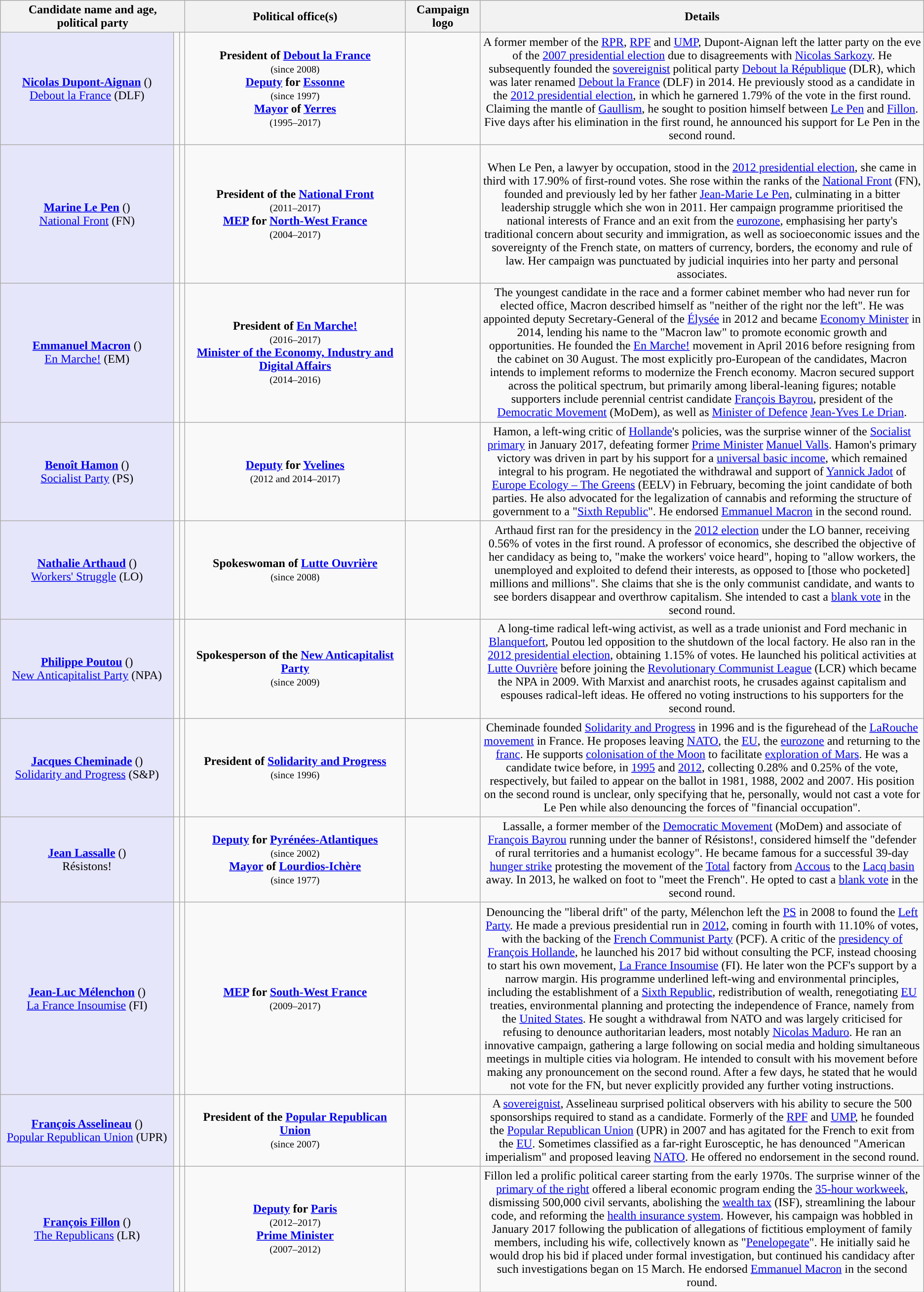<table class="wikitable" style="text-align:center">
<tr>
<th colspan="3" style="width:20%;">Candidate name and age,<br>political party</th>
<th>Political office(s)</th>
<th>Campaign logo</th>
<th style="width:48%;">Details</th>
</tr>
<tr>
<td style="background:lavender;"><strong><a href='#'>Nicolas Dupont-Aignan</a></strong> ()<br><a href='#'>Debout la France</a> (DLF)</td>
<td></td>
<td style="background-color:"></td>
<td><strong>President of <a href='#'>Debout la France</a></strong><br><small>(since 2008)</small><br><strong><a href='#'>Deputy</a> for <a href='#'>Essonne</a></strong><br><small>(since 1997)</small><br><strong><a href='#'>Mayor</a> of <a href='#'>Yerres</a></strong><br><small>(1995–2017)</small></td>
<td></td>
<td>A former member of the <a href='#'>RPR</a>, <a href='#'>RPF</a> and <a href='#'>UMP</a>, Dupont-Aignan left the latter party on the eve of the <a href='#'>2007 presidential election</a> due to disagreements with <a href='#'>Nicolas Sarkozy</a>. He subsequently founded the <a href='#'>sovereignist</a> political party <a href='#'>Debout la République</a> (DLR), which was later renamed <a href='#'>Debout la France</a> (DLF) in 2014. He previously stood as a candidate in the <a href='#'>2012 presidential election</a>, in which he garnered 1.79% of the vote in the first round. Claiming the mantle of <a href='#'>Gaullism</a>, he sought to position himself between <a href='#'>Le Pen</a> and <a href='#'>Fillon</a>. Five days after his elimination in the first round, he announced his support for Le Pen in the second round.</td>
</tr>
<tr>
<td style="background:lavender;"><strong><a href='#'>Marine Le Pen</a></strong> ()<br><a href='#'>National Front</a> (FN)</td>
<td></td>
<td style="background-color:"></td>
<td><strong>President of the <a href='#'>National Front</a></strong><br><small>(2011–2017)</small><br><strong><a href='#'>MEP</a> for <a href='#'>North-West France</a></strong><br><small>(2004–2017)</small></td>
<td></td>
<td><br>When Le Pen, a lawyer by occupation, stood in the <a href='#'>2012 presidential election</a>, she came in third with 17.90% of first-round votes. She rose within the ranks of the <a href='#'>National Front</a> (FN), founded and previously led by her father <a href='#'>Jean-Marie Le Pen</a>, culminating in a bitter leadership struggle which she won in 2011. Her campaign programme prioritised the national interests of France and an exit from the <a href='#'>eurozone</a>, emphasising her party's traditional concern about security and immigration, as well as socioeconomic issues and the sovereignty of the French state, on matters of currency, borders, the economy and rule of law. Her campaign was punctuated by judicial inquiries into her party and personal associates.</td>
</tr>
<tr>
<td style="background:lavender;"><strong><a href='#'>Emmanuel Macron</a></strong> ()<br><a href='#'>En Marche!</a> (EM)</td>
<td></td>
<td style="background-color:"></td>
<td><strong>President of <a href='#'>En Marche!</a></strong><br><small>(2016–2017)</small><br><strong><a href='#'>Minister of the Economy, Industry and Digital Affairs</a></strong><br><small>(2014–2016)</small></td>
<td></td>
<td>The youngest candidate in the race and a former cabinet member who had never run for elected office, Macron described himself as "neither of the right nor the left". He was appointed deputy Secretary-General of the <a href='#'>Élysée</a> in 2012 and became <a href='#'>Economy Minister</a> in 2014, lending his name to the "Macron law" to promote economic growth and opportunities. He founded the <a href='#'>En Marche!</a> movement in April 2016 before resigning from the cabinet on 30 August. The most explicitly pro-European of the candidates, Macron intends to implement reforms to modernize the French economy. Macron secured support across the political spectrum, but primarily among liberal-leaning figures; notable supporters include perennial centrist candidate <a href='#'>François Bayrou</a>, president of the <a href='#'>Democratic Movement</a> (MoDem), as well as <a href='#'>Minister of Defence</a> <a href='#'>Jean-Yves Le Drian</a>.</td>
</tr>
<tr>
<td style="background:lavender;"><strong><a href='#'>Benoît Hamon</a></strong> ()<br><a href='#'>Socialist Party</a> (PS)</td>
<td></td>
<td style="background-color:"></td>
<td><strong><a href='#'>Deputy</a> for <a href='#'>Yvelines</a></strong><br><small>(2012 and 2014–2017)</small><br></td>
<td></td>
<td>Hamon, a left-wing critic of <a href='#'>Hollande</a>'s policies, was the surprise winner of the <a href='#'>Socialist primary</a> in January 2017, defeating former <a href='#'>Prime Minister</a> <a href='#'>Manuel Valls</a>. Hamon's primary victory was driven in part by his support for a <a href='#'>universal basic income</a>, which remained integral to his program. He negotiated the withdrawal and support of <a href='#'>Yannick Jadot</a> of <a href='#'>Europe Ecology – The Greens</a> (EELV) in February, becoming the joint candidate of both parties. He also advocated for the legalization of cannabis and reforming the structure of government to a "<a href='#'>Sixth Republic</a>". He endorsed <a href='#'>Emmanuel Macron</a> in the second round.</td>
</tr>
<tr>
<td style="background:lavender;"><strong><a href='#'>Nathalie Arthaud</a></strong> ()<br><a href='#'>Workers' Struggle</a> (LO)</td>
<td></td>
<td style="background-color:"></td>
<td><strong>Spokeswoman of <a href='#'>Lutte Ouvrière</a></strong><br><small>(since 2008)</small></td>
<td></td>
<td>Arthaud first ran for the presidency in the <a href='#'>2012 election</a> under the LO banner, receiving 0.56% of votes in the first round. A professor of economics, she described the objective of her candidacy as being to, "make the workers' voice heard", hoping to "allow workers, the unemployed and exploited to defend their interests, as opposed to [those who pocketed] millions and millions". She claims that she is the only communist candidate, and wants to see borders disappear and overthrow capitalism. She intended to cast a <a href='#'>blank vote</a> in the second round.</td>
</tr>
<tr>
<td style="background:lavender;"><strong><a href='#'>Philippe Poutou</a></strong> ()<br><a href='#'>New Anticapitalist Party</a> (NPA)</td>
<td></td>
<td style="background-color:"></td>
<td><strong>Spokesperson of the <a href='#'>New Anticapitalist Party</a></strong><br><small>(since 2009)</small></td>
<td></td>
<td>A long-time radical left-wing activist, as well as a trade unionist and Ford mechanic in <a href='#'>Blanquefort</a>, Poutou led opposition to the shutdown of the local factory. He also ran in the <a href='#'>2012 presidential election</a>, obtaining 1.15% of votes. He launched his political activities at <a href='#'>Lutte Ouvrière</a> before joining the <a href='#'>Revolutionary Communist League</a> (LCR) which became the NPA in 2009. With Marxist and anarchist roots, he crusades against capitalism and espouses radical-left ideas. He offered no voting instructions to his supporters for the second round.</td>
</tr>
<tr>
<td style="background:lavender;"><strong><a href='#'>Jacques Cheminade</a></strong> ()<br><a href='#'>Solidarity and Progress</a> (S&P)</td>
<td></td>
<td style="background-color:"></td>
<td><strong>President of <a href='#'>Solidarity and Progress</a></strong><br><small>(since 1996)</small></td>
<td></td>
<td>Cheminade founded <a href='#'>Solidarity and Progress</a> in 1996 and is the figurehead of the <a href='#'>LaRouche movement</a> in France. He proposes leaving <a href='#'>NATO</a>, the <a href='#'>EU</a>, the <a href='#'>eurozone</a> and returning to the <a href='#'>franc</a>. He supports <a href='#'>colonisation of the Moon</a> to facilitate <a href='#'>exploration of Mars</a>. He was a candidate twice before, in <a href='#'>1995</a> and <a href='#'>2012</a>, collecting 0.28% and 0.25% of the vote, respectively, but failed to appear on the ballot in 1981, 1988, 2002 and 2007. His position on the second round is unclear, only specifying that he, personally, would not cast a vote for Le Pen while also denouncing the forces of "financial occupation".</td>
</tr>
<tr>
<td style="background:lavender;"><strong><a href='#'>Jean Lassalle</a></strong> ()<br>Résistons!</td>
<td></td>
<td style="background:"></td>
<td><strong><a href='#'>Deputy</a> for <a href='#'>Pyrénées-Atlantiques</a></strong><br><small>(since 2002)</small><br><strong><a href='#'>Mayor</a> of <a href='#'>Lourdios-Ichère</a></strong><br><small>(since 1977)</small></td>
<td></td>
<td>Lassalle, a former member of the <a href='#'>Democratic Movement</a> (MoDem) and associate of <a href='#'>François Bayrou</a> running under the banner of Résistons!, considered himself the "defender of rural territories and a humanist ecology". He became famous for a successful 39-day <a href='#'>hunger strike</a> protesting the movement of the <a href='#'>Total</a> factory from <a href='#'>Accous</a> to the <a href='#'>Lacq basin</a>  away. In 2013, he walked  on foot to "meet the French". He opted to cast a <a href='#'>blank vote</a> in the second round.</td>
</tr>
<tr>
<td style="background:lavender;"><strong><a href='#'>Jean-Luc Mélenchon</a></strong> ()<br><a href='#'>La France Insoumise</a> (FI)</td>
<td></td>
<td style="background-color:"></td>
<td><strong><a href='#'>MEP</a> for <a href='#'>South-West France</a></strong><br><small>(2009–2017)</small><br></td>
<td></td>
<td>Denouncing the "liberal drift" of the party, Mélenchon left the <a href='#'>PS</a> in 2008 to found the <a href='#'>Left Party</a>. He made a previous presidential run in <a href='#'>2012</a>, coming in fourth with 11.10% of votes, with the backing of the <a href='#'>French Communist Party</a> (PCF). A critic of the <a href='#'>presidency of François Hollande</a>, he launched his 2017 bid without consulting the PCF, instead choosing to start his own movement, <a href='#'>La France Insoumise</a> (FI). He later won the PCF's support by a narrow margin. His programme underlined left-wing and environmental principles, including the establishment of a <a href='#'>Sixth Republic</a>, redistribution of wealth, renegotiating <a href='#'>EU</a> treaties, environmental planning and protecting the independence of France, namely from the <a href='#'>United States</a>. He sought a withdrawal from NATO and was largely criticised for refusing to denounce authoritarian leaders, most notably <a href='#'>Nicolas Maduro</a>. He ran an innovative campaign, gathering a large following on social media and holding simultaneous meetings in multiple cities via hologram. He intended to consult with his movement before making any pronouncement on the second round. After a few days, he stated that he would not vote for the FN, but never explicitly provided any further voting instructions.</td>
</tr>
<tr>
<td style="background:lavender;"><strong><a href='#'>François Asselineau</a></strong> ()<br><a href='#'>Popular Republican Union</a> (UPR)</td>
<td></td>
<td style="background-color:"></td>
<td><strong>President of the <a href='#'>Popular Republican Union</a></strong><br><small>(since 2007)</small></td>
<td></td>
<td>A <a href='#'>sovereignist</a>, Asselineau surprised political observers with his ability to secure the 500 sponsorships required to stand as a candidate. Formerly of the <a href='#'>RPF</a> and <a href='#'>UMP</a>, he founded the <a href='#'>Popular Republican Union</a> (UPR) in 2007 and has agitated for the French to exit from the <a href='#'>EU</a>. Sometimes classified as a far-right Eurosceptic, he has denounced "American imperialism" and proposed leaving <a href='#'>NATO</a>. He offered no endorsement in the second round.</td>
</tr>
<tr>
<td style="background:lavender;"><strong><a href='#'>François Fillon</a></strong> ()<br><a href='#'>The Republicans</a> (LR)</td>
<td></td>
<td style="background-color:"></td>
<td><strong><a href='#'>Deputy</a> for <a href='#'>Paris</a></strong><br><small>(2012–2017)</small><br><strong><a href='#'>Prime Minister</a></strong><br><small>(2007–2012)</small><br></td>
<td></td>
<td>Fillon led a prolific political career starting from the early 1970s. The surprise winner of the <a href='#'>primary of the right</a> offered a liberal economic program ending the <a href='#'>35-hour workweek</a>, dismissing 500,000 civil servants, abolishing the <a href='#'>wealth tax</a> (ISF), streamlining the labour code, and reforming the <a href='#'>health insurance system</a>. However, his campaign was hobbled in January 2017 following the publication of allegations of fictitious employment of family members, including his wife, collectively known as "<a href='#'>Penelopegate</a>". He initially said he would drop his bid if placed under formal investigation, but continued his candidacy after such investigations began on 15 March. He endorsed <a href='#'>Emmanuel Macron</a> in the second round.</td>
</tr>
</table>
